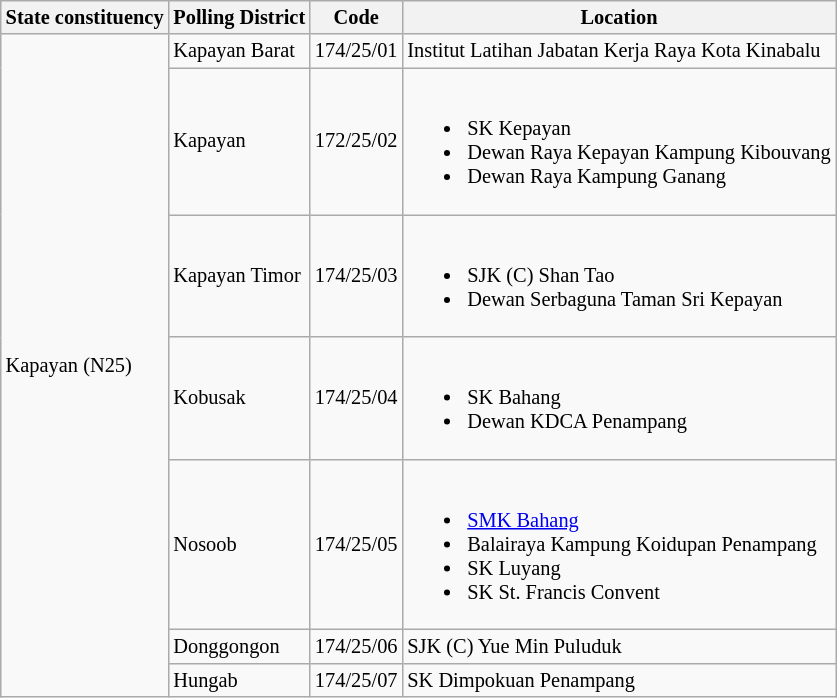<table class="wikitable sortable mw-collapsible" style="white-space:nowrap;font-size:85%">
<tr>
<th>State constituency</th>
<th>Polling District</th>
<th>Code</th>
<th>Location</th>
</tr>
<tr>
<td rowspan="7">Kapayan (N25)</td>
<td>Kapayan Barat</td>
<td>174/25/01</td>
<td>Institut Latihan Jabatan Kerja Raya Kota Kinabalu</td>
</tr>
<tr>
<td>Kapayan</td>
<td>172/25/02</td>
<td><br><ul><li>SK Kepayan</li><li>Dewan Raya Kepayan Kampung Kibouvang</li><li>Dewan Raya Kampung Ganang</li></ul></td>
</tr>
<tr>
<td>Kapayan Timor</td>
<td>174/25/03</td>
<td><br><ul><li>SJK (C) Shan Tao</li><li>Dewan Serbaguna Taman Sri Kepayan</li></ul></td>
</tr>
<tr>
<td>Kobusak</td>
<td>174/25/04</td>
<td><br><ul><li>SK Bahang</li><li>Dewan KDCA Penampang</li></ul></td>
</tr>
<tr>
<td>Nosoob</td>
<td>174/25/05</td>
<td><br><ul><li><a href='#'>SMK Bahang</a></li><li>Balairaya Kampung Koidupan Penampang</li><li>SK Luyang</li><li>SK St. Francis Convent</li></ul></td>
</tr>
<tr>
<td>Donggongon</td>
<td>174/25/06</td>
<td>SJK (C) Yue Min Puluduk</td>
</tr>
<tr>
<td>Hungab</td>
<td>174/25/07</td>
<td>SK Dimpokuan Penampang</td>
</tr>
</table>
